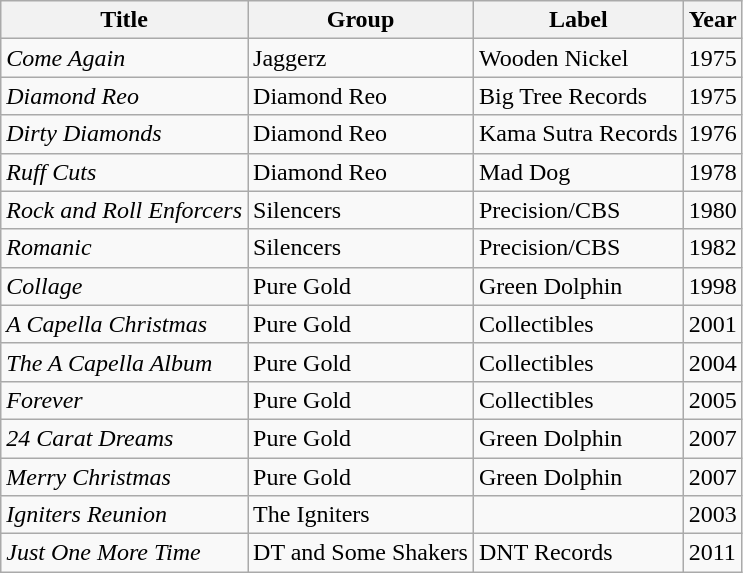<table class="wikitable" border="1">
<tr>
<th>Title</th>
<th>Group</th>
<th>Label</th>
<th>Year</th>
</tr>
<tr>
<td><em>Come Again</em></td>
<td>Jaggerz</td>
<td>Wooden Nickel</td>
<td>1975</td>
</tr>
<tr>
<td><em>Diamond Reo</em></td>
<td>Diamond Reo</td>
<td>Big Tree Records</td>
<td>1975</td>
</tr>
<tr>
<td><em>Dirty Diamonds</em></td>
<td>Diamond Reo</td>
<td>Kama Sutra Records</td>
<td>1976</td>
</tr>
<tr>
<td><em>Ruff Cuts</em></td>
<td>Diamond Reo</td>
<td>Mad Dog</td>
<td>1978</td>
</tr>
<tr>
<td><em>Rock and Roll Enforcers</em></td>
<td>Silencers</td>
<td>Precision/CBS</td>
<td>1980</td>
</tr>
<tr>
<td><em>Romanic</em></td>
<td>Silencers</td>
<td>Precision/CBS</td>
<td>1982</td>
</tr>
<tr>
<td><em>Collage</em></td>
<td>Pure Gold</td>
<td>Green Dolphin</td>
<td>1998</td>
</tr>
<tr>
<td><em>A Capella Christmas</em></td>
<td>Pure Gold</td>
<td>Collectibles</td>
<td>2001</td>
</tr>
<tr>
<td><em>The A Capella Album</em></td>
<td>Pure Gold</td>
<td>Collectibles</td>
<td>2004</td>
</tr>
<tr>
<td><em>Forever</em></td>
<td>Pure Gold</td>
<td>Collectibles</td>
<td>2005</td>
</tr>
<tr>
<td><em>24 Carat Dreams</em></td>
<td>Pure Gold</td>
<td>Green Dolphin</td>
<td>2007</td>
</tr>
<tr>
<td><em>Merry Christmas</em></td>
<td>Pure Gold</td>
<td>Green Dolphin</td>
<td>2007</td>
</tr>
<tr>
<td><em>Igniters Reunion</em></td>
<td>The Igniters</td>
<td></td>
<td>2003</td>
</tr>
<tr>
<td><em>Just One More Time</em></td>
<td>DT and Some Shakers</td>
<td>DNT Records</td>
<td>2011</td>
</tr>
</table>
